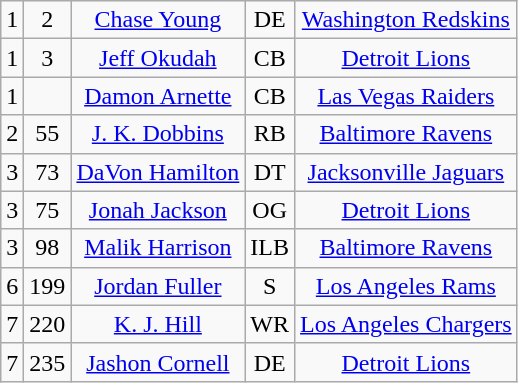<table class="wikitable" style="text-align:center">
<tr>
<td>1</td>
<td>2</td>
<td><a href='#'>Chase Young</a></td>
<td>DE</td>
<td><a href='#'>Washington Redskins</a></td>
</tr>
<tr>
<td>1</td>
<td>3</td>
<td><a href='#'>Jeff Okudah</a></td>
<td>CB</td>
<td><a href='#'>Detroit Lions</a></td>
</tr>
<tr>
<td>1</td>
<td></td>
<td><a href='#'>Damon Arnette</a></td>
<td>CB</td>
<td><a href='#'>Las Vegas Raiders</a></td>
</tr>
<tr>
<td>2</td>
<td>55</td>
<td><a href='#'>J. K. Dobbins</a></td>
<td>RB</td>
<td><a href='#'>Baltimore Ravens</a></td>
</tr>
<tr>
<td>3</td>
<td>73</td>
<td><a href='#'>DaVon Hamilton</a></td>
<td>DT</td>
<td><a href='#'>Jacksonville Jaguars</a></td>
</tr>
<tr>
<td>3</td>
<td>75</td>
<td><a href='#'>Jonah Jackson</a></td>
<td>OG</td>
<td><a href='#'>Detroit Lions</a></td>
</tr>
<tr>
<td>3</td>
<td>98</td>
<td><a href='#'>Malik Harrison</a></td>
<td>ILB</td>
<td><a href='#'>Baltimore Ravens</a></td>
</tr>
<tr>
<td>6</td>
<td>199</td>
<td><a href='#'>Jordan Fuller</a></td>
<td>S</td>
<td><a href='#'>Los Angeles Rams</a></td>
</tr>
<tr>
<td>7</td>
<td>220</td>
<td><a href='#'>K. J. Hill</a></td>
<td>WR</td>
<td><a href='#'>Los Angeles Chargers</a></td>
</tr>
<tr>
<td>7</td>
<td>235</td>
<td><a href='#'>Jashon Cornell</a></td>
<td>DE</td>
<td><a href='#'>Detroit Lions</a></td>
</tr>
</table>
